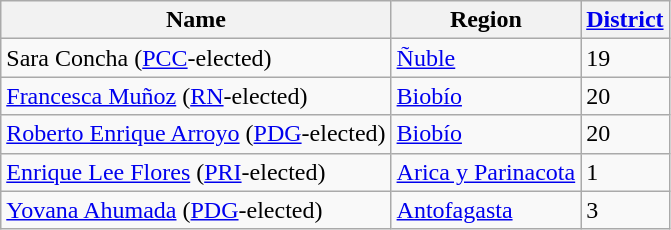<table class="wikitable">
<tr>
<th>Name</th>
<th>Region</th>
<th><a href='#'>District</a></th>
</tr>
<tr>
<td>Sara Concha (<a href='#'>PCC</a>-elected)</td>
<td><a href='#'>Ñuble</a></td>
<td>19</td>
</tr>
<tr>
<td><a href='#'>Francesca Muñoz</a> (<a href='#'>RN</a>-elected)</td>
<td><a href='#'>Biobío</a></td>
<td>20</td>
</tr>
<tr>
<td><a href='#'>Roberto Enrique Arroyo</a> (<a href='#'>PDG</a>-elected)</td>
<td><a href='#'>Biobío</a></td>
<td>20</td>
</tr>
<tr>
<td><a href='#'>Enrique Lee Flores</a> (<a href='#'>PRI</a>-elected)</td>
<td><a href='#'>Arica y Parinacota</a></td>
<td>1</td>
</tr>
<tr>
<td><a href='#'>Yovana Ahumada</a> (<a href='#'>PDG</a>-elected)</td>
<td><a href='#'>Antofagasta</a></td>
<td>3</td>
</tr>
</table>
